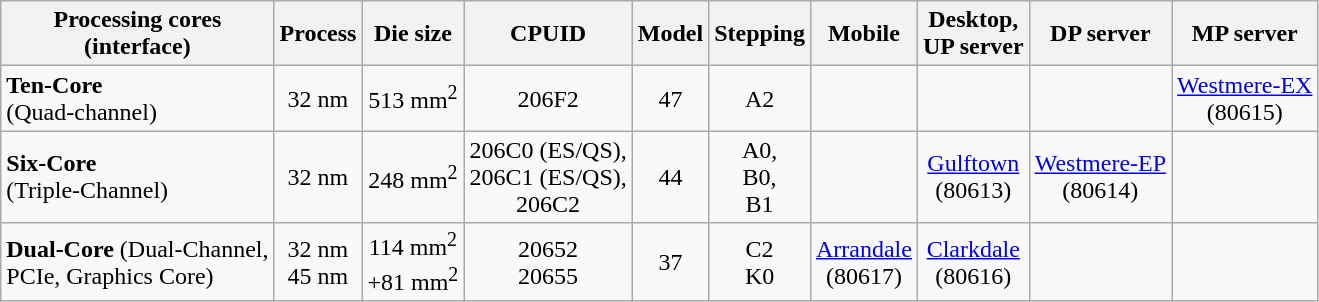<table class="wikitable" style="text-align: center">
<tr>
<th>Processing cores<br>(interface)</th>
<th>Process</th>
<th>Die size</th>
<th>CPUID</th>
<th>Model</th>
<th>Stepping</th>
<th>Mobile</th>
<th>Desktop,<br>UP server</th>
<th>DP server</th>
<th>MP server</th>
</tr>
<tr align="center">
<td align= "left"><strong>Ten-Core</strong><br>(Quad-channel)</td>
<td>32 nm</td>
<td>513 mm<sup>2</sup></td>
<td>206F2</td>
<td>47</td>
<td>A2</td>
<td></td>
<td></td>
<td></td>
<td><a href='#'>Westmere-EX</a><br>(80615)</td>
</tr>
<tr align="center">
<td align="left"><strong>Six-Core</strong><br>(Triple-Channel)</td>
<td>32 nm</td>
<td>248 mm<sup>2</sup></td>
<td>206C0 (ES/QS),<br>206C1 (ES/QS),<br> 206C2</td>
<td>44</td>
<td>A0,<br>B0,<br>B1</td>
<td></td>
<td><a href='#'>Gulftown</a><br>(80613)</td>
<td><a href='#'>Westmere-EP</a><br>(80614)</td>
<td></td>
</tr>
<tr align="center">
<td align="left"><strong>Dual-Core</strong> (Dual-Channel,<br>PCIe, Graphics Core)</td>
<td>32 nm<br>45 nm</td>
<td>114 mm<sup>2</sup><br>+81 mm<sup>2</sup></td>
<td>20652<br>20655</td>
<td>37</td>
<td>C2<br>K0</td>
<td><a href='#'>Arrandale</a><br>(80617)</td>
<td><a href='#'>Clarkdale</a><br>(80616)</td>
<td></td>
<td></td>
</tr>
</table>
